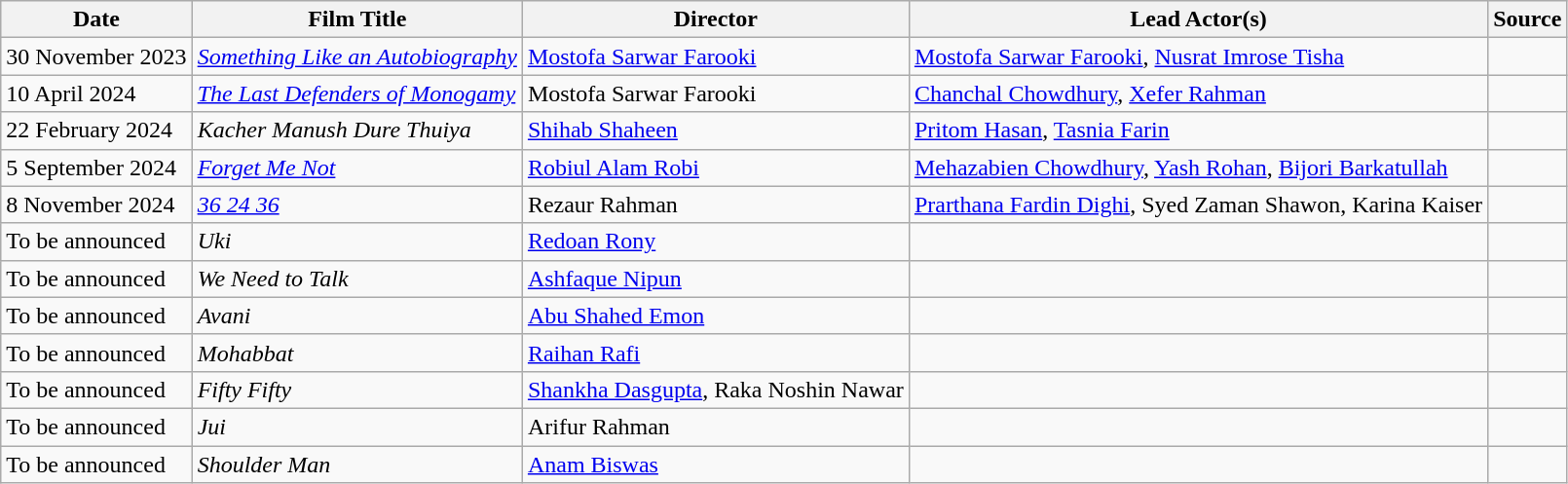<table class="wikitable">
<tr>
<th>Date</th>
<th>Film Title</th>
<th>Director</th>
<th>Lead Actor(s)</th>
<th>Source</th>
</tr>
<tr>
<td>30 November 2023</td>
<td><a href='#'><em>Something Like an Autobiography</em></a></td>
<td><a href='#'>Mostofa Sarwar Farooki</a></td>
<td><a href='#'>Mostofa Sarwar Farooki</a>, <a href='#'>Nusrat Imrose Tisha</a></td>
<td></td>
</tr>
<tr>
<td>10 April 2024</td>
<td><em><a href='#'>The Last Defenders of Monogamy</a></em></td>
<td>Mostofa Sarwar Farooki</td>
<td><a href='#'>Chanchal Chowdhury</a>, <a href='#'>Xefer Rahman</a></td>
<td></td>
</tr>
<tr>
<td>22 February 2024</td>
<td><em>Kacher Manush Dure Thuiya</em></td>
<td><a href='#'>Shihab Shaheen</a></td>
<td><a href='#'>Pritom Hasan</a>, <a href='#'>Tasnia Farin</a></td>
<td></td>
</tr>
<tr>
<td>5 September 2024</td>
<td><em><a href='#'>Forget Me Not</a></em></td>
<td><a href='#'>Robiul Alam Robi</a></td>
<td><a href='#'>Mehazabien Chowdhury</a>, <a href='#'>Yash Rohan</a>, <a href='#'>Bijori Barkatullah</a></td>
<td></td>
</tr>
<tr>
<td>8 November 2024</td>
<td><em><a href='#'>36 24 36</a></em></td>
<td>Rezaur Rahman</td>
<td><a href='#'>Prarthana Fardin Dighi</a>, Syed Zaman Shawon, Karina Kaiser</td>
<td></td>
</tr>
<tr>
<td>To be announced</td>
<td><em>Uki</em></td>
<td><a href='#'>Redoan Rony</a></td>
<td></td>
<td></td>
</tr>
<tr>
<td>To be announced</td>
<td><em>We Need to Talk</em></td>
<td><a href='#'>Ashfaque Nipun</a></td>
<td></td>
<td></td>
</tr>
<tr>
<td>To be announced</td>
<td><em>Avani</em></td>
<td><a href='#'>Abu Shahed Emon</a></td>
<td></td>
<td></td>
</tr>
<tr>
<td>To be announced</td>
<td><em>Mohabbat</em></td>
<td><a href='#'>Raihan Rafi</a></td>
<td></td>
<td></td>
</tr>
<tr>
<td>To be announced</td>
<td><em>Fifty Fifty</em></td>
<td><a href='#'>Shankha Dasgupta</a>, Raka Noshin Nawar</td>
<td></td>
<td></td>
</tr>
<tr>
<td>To be announced</td>
<td><em>Jui</em></td>
<td>Arifur Rahman</td>
<td></td>
<td></td>
</tr>
<tr>
<td>To be announced</td>
<td><em>Shoulder Man</em></td>
<td><a href='#'>Anam Biswas</a></td>
<td></td>
<td></td>
</tr>
</table>
